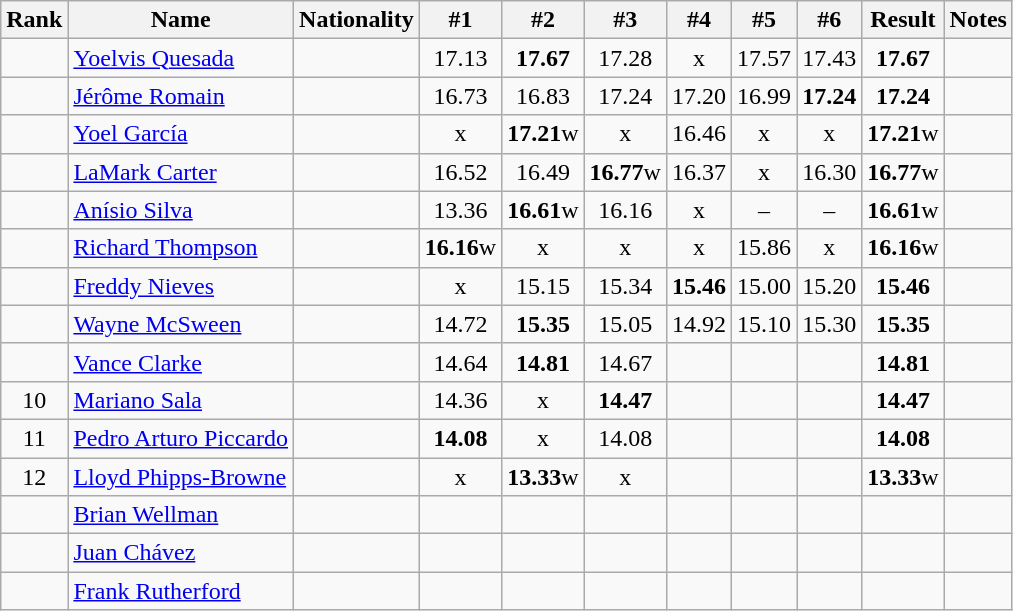<table class="wikitable sortable" style="text-align:center">
<tr>
<th>Rank</th>
<th>Name</th>
<th>Nationality</th>
<th>#1</th>
<th>#2</th>
<th>#3</th>
<th>#4</th>
<th>#5</th>
<th>#6</th>
<th>Result</th>
<th>Notes</th>
</tr>
<tr>
<td></td>
<td align=left><a href='#'>Yoelvis Quesada</a></td>
<td align=left></td>
<td>17.13</td>
<td><strong>17.67</strong></td>
<td>17.28</td>
<td>x</td>
<td>17.57</td>
<td>17.43</td>
<td><strong>17.67</strong></td>
<td></td>
</tr>
<tr>
<td></td>
<td align=left><a href='#'>Jérôme Romain</a></td>
<td align=left></td>
<td>16.73</td>
<td>16.83</td>
<td>17.24</td>
<td>17.20</td>
<td>16.99</td>
<td><strong>17.24</strong></td>
<td><strong>17.24</strong></td>
<td></td>
</tr>
<tr>
<td></td>
<td align=left><a href='#'>Yoel García</a></td>
<td align=left></td>
<td>x</td>
<td><strong>17.21</strong>w</td>
<td>x</td>
<td>16.46</td>
<td>x</td>
<td>x</td>
<td><strong>17.21</strong>w</td>
<td></td>
</tr>
<tr>
<td></td>
<td align=left><a href='#'>LaMark Carter</a></td>
<td align=left></td>
<td>16.52</td>
<td>16.49</td>
<td><strong>16.77</strong>w</td>
<td>16.37</td>
<td>x</td>
<td>16.30</td>
<td><strong>16.77</strong>w</td>
<td></td>
</tr>
<tr>
<td></td>
<td align=left><a href='#'>Anísio Silva</a></td>
<td align=left></td>
<td>13.36</td>
<td><strong>16.61</strong>w</td>
<td>16.16</td>
<td>x</td>
<td>–</td>
<td>–</td>
<td><strong>16.61</strong>w</td>
<td></td>
</tr>
<tr>
<td></td>
<td align=left><a href='#'>Richard Thompson</a></td>
<td align=left></td>
<td><strong>16.16</strong>w</td>
<td>x</td>
<td>x</td>
<td>x</td>
<td>15.86</td>
<td>x</td>
<td><strong>16.16</strong>w</td>
<td></td>
</tr>
<tr>
<td></td>
<td align=left><a href='#'>Freddy Nieves</a></td>
<td align=left></td>
<td>x</td>
<td>15.15</td>
<td>15.34</td>
<td><strong>15.46</strong></td>
<td>15.00</td>
<td>15.20</td>
<td><strong>15.46</strong></td>
<td></td>
</tr>
<tr>
<td></td>
<td align=left><a href='#'>Wayne McSween</a></td>
<td align=left></td>
<td>14.72</td>
<td><strong>15.35</strong></td>
<td>15.05</td>
<td>14.92</td>
<td>15.10</td>
<td>15.30</td>
<td><strong>15.35</strong></td>
<td></td>
</tr>
<tr>
<td></td>
<td align=left><a href='#'>Vance Clarke</a></td>
<td align=left></td>
<td>14.64</td>
<td><strong>14.81</strong></td>
<td>14.67</td>
<td></td>
<td></td>
<td></td>
<td><strong>14.81</strong></td>
<td></td>
</tr>
<tr>
<td>10</td>
<td align=left><a href='#'>Mariano Sala</a></td>
<td align=left></td>
<td>14.36</td>
<td>x</td>
<td><strong>14.47</strong></td>
<td></td>
<td></td>
<td></td>
<td><strong>14.47</strong></td>
<td></td>
</tr>
<tr>
<td>11</td>
<td align=left><a href='#'>Pedro Arturo Piccardo</a></td>
<td align=left></td>
<td><strong>14.08</strong></td>
<td>x</td>
<td>14.08</td>
<td></td>
<td></td>
<td></td>
<td><strong>14.08</strong></td>
<td></td>
</tr>
<tr>
<td>12</td>
<td align=left><a href='#'>Lloyd Phipps-Browne</a></td>
<td align=left></td>
<td>x</td>
<td><strong>13.33</strong>w</td>
<td>x</td>
<td></td>
<td></td>
<td></td>
<td><strong>13.33</strong>w</td>
<td></td>
</tr>
<tr>
<td></td>
<td align=left><a href='#'>Brian Wellman</a></td>
<td align=left></td>
<td></td>
<td></td>
<td></td>
<td></td>
<td></td>
<td></td>
<td><strong></strong></td>
<td></td>
</tr>
<tr>
<td></td>
<td align=left><a href='#'>Juan Chávez</a></td>
<td align=left></td>
<td></td>
<td></td>
<td></td>
<td></td>
<td></td>
<td></td>
<td><strong></strong></td>
<td></td>
</tr>
<tr>
<td></td>
<td align=left><a href='#'>Frank Rutherford</a></td>
<td align=left></td>
<td></td>
<td></td>
<td></td>
<td></td>
<td></td>
<td></td>
<td><strong></strong></td>
<td></td>
</tr>
</table>
